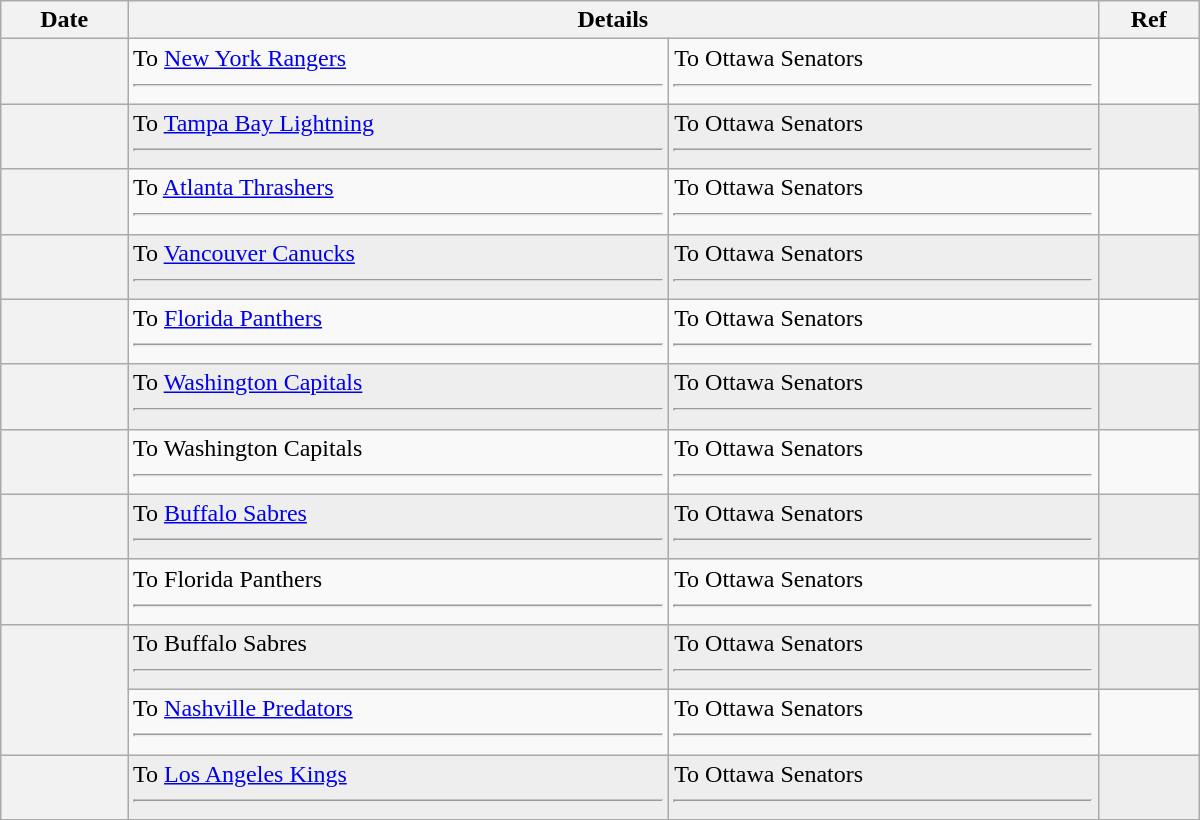<table class="wikitable plainrowheaders" style="width: 50em;">
<tr>
<th scope="col">Date</th>
<th scope="col" colspan="2">Details</th>
<th scope="col">Ref</th>
</tr>
<tr>
<th scope="row"></th>
<td valign="top">To <a href='#'>New York Rangers</a> <hr></td>
<td valign="top">To Ottawa Senators <hr></td>
<td></td>
</tr>
<tr bgcolor="#eeeeee">
<th scope="row"></th>
<td valign="top">To <a href='#'>Tampa Bay Lightning</a> <hr></td>
<td valign="top">To Ottawa Senators <hr></td>
<td></td>
</tr>
<tr>
<th scope="row"></th>
<td valign="top">To <a href='#'>Atlanta Thrashers</a> <hr></td>
<td valign="top">To Ottawa Senators <hr></td>
<td></td>
</tr>
<tr bgcolor="#eeeeee">
<th scope="row"></th>
<td valign="top">To <a href='#'>Vancouver Canucks</a> <hr></td>
<td valign="top">To Ottawa Senators <hr></td>
<td></td>
</tr>
<tr>
<th scope="row"></th>
<td valign="top">To <a href='#'>Florida Panthers</a> <hr></td>
<td valign="top">To Ottawa Senators <hr></td>
<td></td>
</tr>
<tr bgcolor="#eeeeee">
<th scope="row"></th>
<td valign="top">To <a href='#'>Washington Capitals</a> <hr></td>
<td valign="top">To Ottawa Senators <hr></td>
<td></td>
</tr>
<tr>
<th scope="row"></th>
<td valign="top">To Washington Capitals <hr></td>
<td valign="top">To Ottawa Senators <hr></td>
<td></td>
</tr>
<tr bgcolor="#eeeeee">
<th scope="row"></th>
<td valign="top">To <a href='#'>Buffalo Sabres</a> <hr> </td>
<td valign="top">To Ottawa Senators <hr></td>
<td></td>
</tr>
<tr>
<th scope="row"></th>
<td valign="top">To Florida Panthers <hr> </td>
<td valign="top">To Ottawa Senators <hr></td>
<td></td>
</tr>
<tr bgcolor="#eeeeee">
<th scope="row" rowspan=2></th>
<td valign="top">To Buffalo Sabres <hr> </td>
<td valign="top">To Ottawa Senators <hr></td>
<td></td>
</tr>
<tr>
<td valign="top">To <a href='#'>Nashville Predators</a> <hr> </td>
<td valign="top">To Ottawa Senators <hr></td>
<td></td>
</tr>
<tr bgcolor="#eeeeee">
<th scope="row"></th>
<td valign="top">To <a href='#'>Los Angeles Kings</a> <hr> </td>
<td valign="top">To Ottawa Senators <hr> </td>
<td></td>
</tr>
</table>
